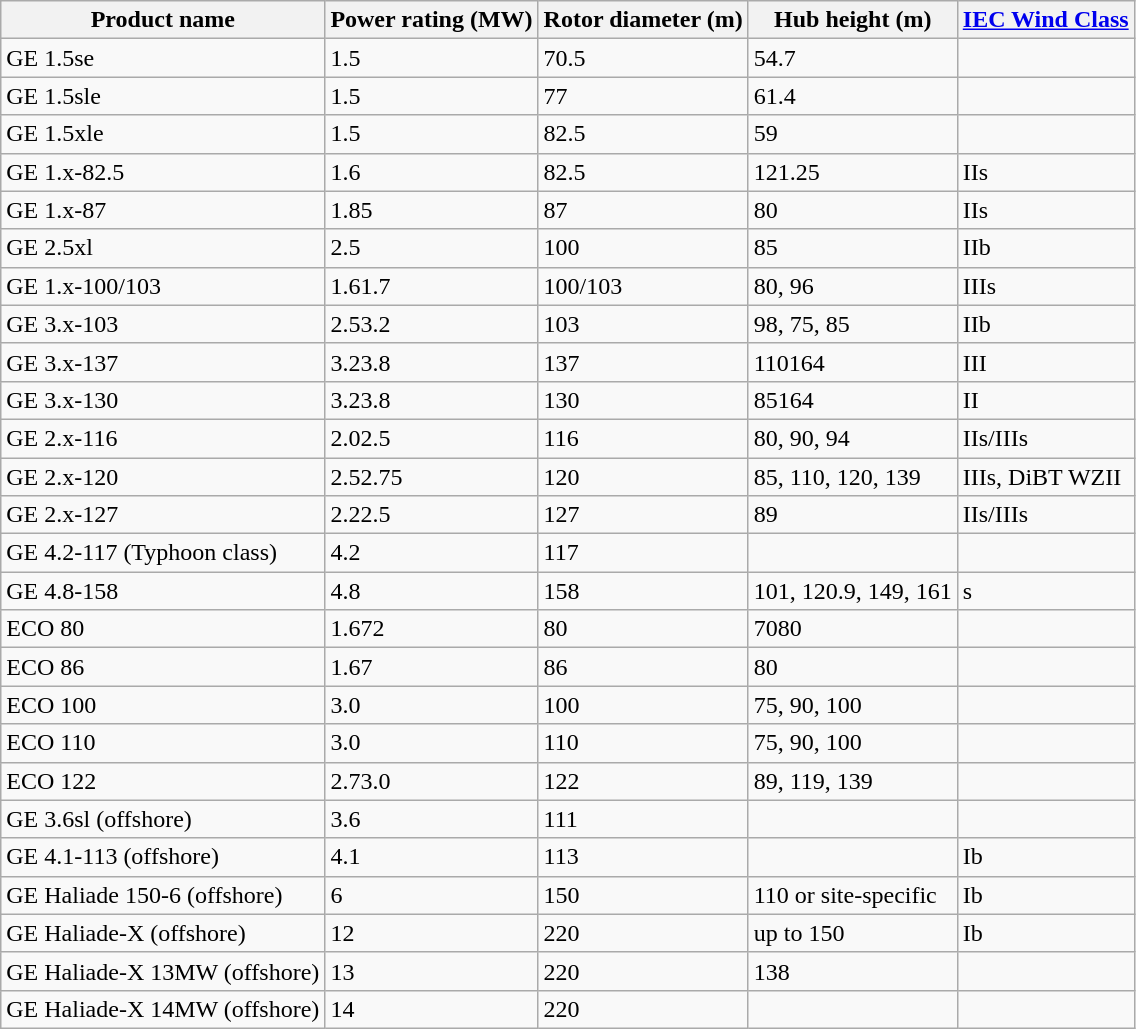<table class="wikitable sortable">
<tr>
<th>Product name</th>
<th>Power rating (MW)</th>
<th>Rotor diameter (m)</th>
<th>Hub height (m)</th>
<th><a href='#'>IEC Wind Class</a></th>
</tr>
<tr>
<td>GE 1.5se</td>
<td>1.5</td>
<td>70.5</td>
<td>54.7</td>
<td></td>
</tr>
<tr>
<td>GE 1.5sle</td>
<td>1.5</td>
<td>77</td>
<td>61.4</td>
<td></td>
</tr>
<tr>
<td>GE 1.5xle</td>
<td>1.5</td>
<td>82.5</td>
<td>59</td>
<td></td>
</tr>
<tr>
<td>GE 1.x-82.5</td>
<td>1.6</td>
<td>82.5</td>
<td>121.25</td>
<td>IIs</td>
</tr>
<tr>
<td>GE 1.x-87</td>
<td>1.85</td>
<td>87</td>
<td>80</td>
<td>IIs</td>
</tr>
<tr>
<td>GE 2.5xl</td>
<td>2.5</td>
<td>100</td>
<td>85</td>
<td>IIb</td>
</tr>
<tr>
<td>GE 1.x-100/103</td>
<td>1.61.7</td>
<td>100/103</td>
<td>80, 96</td>
<td>IIIs</td>
</tr>
<tr>
<td>GE 3.x-103</td>
<td>2.53.2</td>
<td>103</td>
<td>98, 75, 85</td>
<td>IIb</td>
</tr>
<tr>
<td>GE 3.x-137</td>
<td>3.23.8</td>
<td>137</td>
<td>110164</td>
<td>III</td>
</tr>
<tr>
<td>GE 3.x-130</td>
<td>3.23.8</td>
<td>130</td>
<td>85164</td>
<td>II</td>
</tr>
<tr>
<td>GE 2.x-116</td>
<td>2.02.5</td>
<td>116</td>
<td>80, 90, 94</td>
<td>IIs/IIIs</td>
</tr>
<tr>
<td>GE 2.x-120</td>
<td>2.52.75</td>
<td>120</td>
<td>85, 110, 120, 139</td>
<td>IIIs, DiBT WZII</td>
</tr>
<tr>
<td>GE 2.x-127</td>
<td>2.22.5</td>
<td>127</td>
<td>89</td>
<td>IIs/IIIs</td>
</tr>
<tr>
<td>GE 4.2-117 (Typhoon class)</td>
<td>4.2</td>
<td>117</td>
<td></td>
<td></td>
</tr>
<tr>
<td>GE 4.8-158</td>
<td>4.8</td>
<td>158</td>
<td>101, 120.9, 149, 161</td>
<td>s</td>
</tr>
<tr>
<td>ECO 80</td>
<td>1.672</td>
<td>80</td>
<td>7080</td>
<td></td>
</tr>
<tr>
<td>ECO 86</td>
<td>1.67</td>
<td>86</td>
<td>80</td>
<td></td>
</tr>
<tr>
<td>ECO 100</td>
<td>3.0</td>
<td>100</td>
<td>75, 90, 100</td>
<td></td>
</tr>
<tr>
<td>ECO 110</td>
<td>3.0</td>
<td>110</td>
<td>75, 90, 100</td>
<td></td>
</tr>
<tr>
<td>ECO 122</td>
<td>2.73.0</td>
<td>122</td>
<td>89, 119, 139</td>
<td></td>
</tr>
<tr>
<td>GE 3.6sl (offshore)</td>
<td>3.6</td>
<td>111</td>
<td></td>
<td></td>
</tr>
<tr>
<td>GE 4.1-113 (offshore)</td>
<td>4.1</td>
<td>113</td>
<td></td>
<td>Ib</td>
</tr>
<tr>
<td>GE Haliade 150-6 (offshore)</td>
<td>6</td>
<td>150</td>
<td>110 or site-specific</td>
<td>Ib</td>
</tr>
<tr>
<td>GE Haliade-X (offshore)</td>
<td>12</td>
<td>220</td>
<td>up to 150</td>
<td>Ib</td>
</tr>
<tr>
<td>GE Haliade-X 13MW (offshore)</td>
<td>13</td>
<td>220</td>
<td>138</td>
<td></td>
</tr>
<tr>
<td>GE Haliade-X 14MW (offshore)</td>
<td>14</td>
<td>220</td>
<td></td>
<td></td>
</tr>
</table>
